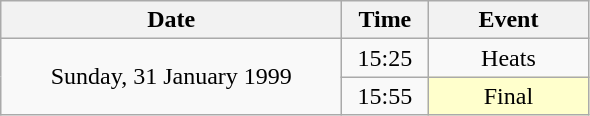<table class = "wikitable" style="text-align:center;">
<tr>
<th width=220>Date</th>
<th width=50>Time</th>
<th width=100>Event</th>
</tr>
<tr>
<td rowspan=2>Sunday, 31 January 1999</td>
<td>15:25</td>
<td>Heats</td>
</tr>
<tr>
<td>15:55</td>
<td bgcolor=ffffcc>Final</td>
</tr>
</table>
